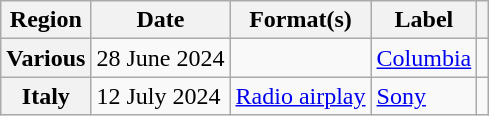<table class="wikitable plainrowheaders">
<tr>
<th scope="col">Region</th>
<th scope="col">Date</th>
<th scope="col">Format(s)</th>
<th scope="col">Label</th>
<th scope="col"></th>
</tr>
<tr>
<th scope="row">Various</th>
<td>28 June 2024</td>
<td></td>
<td><a href='#'>Columbia</a></td>
<td align="center"></td>
</tr>
<tr>
<th scope="row">Italy</th>
<td>12 July 2024</td>
<td><a href='#'>Radio airplay</a></td>
<td><a href='#'>Sony</a></td>
<td align="center"></td>
</tr>
</table>
